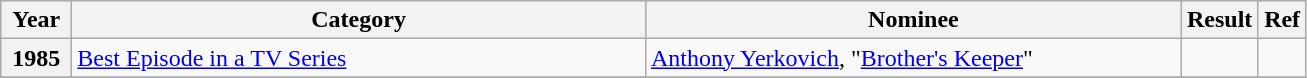<table class="wikitable plainrowheaders">
<tr>
<th scope="col"; width=40>Year</th>
<th scope="col"; width=375>Category</th>
<th scope="col"; width=350>Nominee</th>
<th scope="col"; width=40>Result</th>
<th scope="col"; width=25>Ref</th>
</tr>
<tr>
<th scope="row">1985</th>
<td><a href='#'>Best Episode in a TV Series</a></td>
<td><a href='#'>Anthony Yerkovich</a>, "<a href='#'>Brother's Keeper</a>"</td>
<td></td>
<td></td>
</tr>
<tr>
</tr>
</table>
